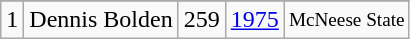<table class="wikitable">
<tr>
</tr>
<tr>
<td>1</td>
<td>Dennis Bolden</td>
<td>259</td>
<td><a href='#'>1975</a></td>
<td style="font-size:80%;">McNeese State</td>
</tr>
</table>
